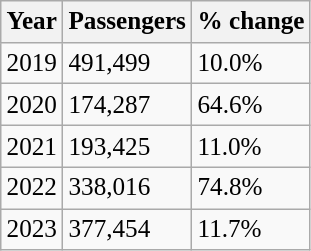<table class="wikitable" style="font-size: 105%">
<tr>
<th>Year</th>
<th>Passengers</th>
<th>% change</th>
</tr>
<tr>
<td>2019</td>
<td>491,499</td>
<td> 10.0%</td>
</tr>
<tr>
<td>2020</td>
<td>174,287</td>
<td> 64.6%</td>
</tr>
<tr>
<td>2021</td>
<td>193,425</td>
<td> 11.0%</td>
</tr>
<tr>
<td>2022</td>
<td>338,016</td>
<td> 74.8%</td>
</tr>
<tr>
<td>2023</td>
<td>377,454</td>
<td> 11.7%</td>
</tr>
</table>
